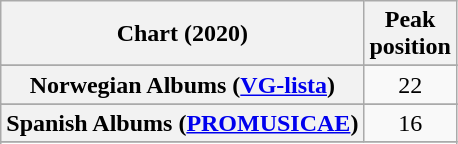<table class="wikitable sortable plainrowheaders" style="text-align:center">
<tr>
<th scope="col">Chart (2020)</th>
<th scope="col">Peak<br>position</th>
</tr>
<tr>
</tr>
<tr>
</tr>
<tr>
</tr>
<tr>
</tr>
<tr>
</tr>
<tr>
</tr>
<tr>
</tr>
<tr>
</tr>
<tr>
<th scope="row">Norwegian Albums (<a href='#'>VG-lista</a>)</th>
<td>22</td>
</tr>
<tr>
</tr>
<tr>
<th scope="row">Spanish Albums (<a href='#'>PROMUSICAE</a>)</th>
<td>16</td>
</tr>
<tr>
</tr>
<tr>
</tr>
<tr>
</tr>
</table>
